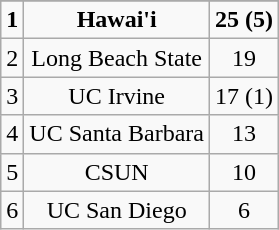<table class="wikitable">
<tr align="center">
</tr>
<tr align="center">
<td><strong>1</strong></td>
<td><strong>Hawai'i</strong></td>
<td><strong>25 (5)</strong></td>
</tr>
<tr align="center">
<td>2</td>
<td>Long Beach State</td>
<td>19</td>
</tr>
<tr align="center">
<td>3</td>
<td>UC Irvine</td>
<td>17 (1)</td>
</tr>
<tr align="center">
<td>4</td>
<td>UC Santa Barbara</td>
<td>13</td>
</tr>
<tr align="center">
<td>5</td>
<td>CSUN</td>
<td>10</td>
</tr>
<tr align="center">
<td>6</td>
<td>UC San Diego</td>
<td>6</td>
</tr>
</table>
